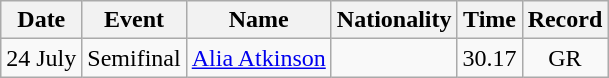<table class=wikitable style=text-align:center>
<tr>
<th>Date</th>
<th>Event</th>
<th>Name</th>
<th>Nationality</th>
<th>Time</th>
<th>Record</th>
</tr>
<tr>
<td>24 July</td>
<td>Semifinal</td>
<td align=left><a href='#'>Alia Atkinson</a></td>
<td align=left></td>
<td>30.17</td>
<td>GR</td>
</tr>
</table>
